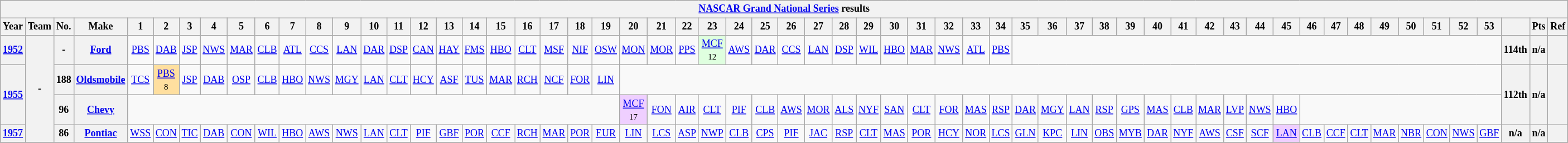<table class="wikitable" style="text-align:center; font-size:75%">
<tr>
<th colspan=66><a href='#'>NASCAR Grand National Series</a> results</th>
</tr>
<tr>
<th>Year</th>
<th>Team</th>
<th>No.</th>
<th>Make</th>
<th>1</th>
<th>2</th>
<th>3</th>
<th>4</th>
<th>5</th>
<th>6</th>
<th>7</th>
<th>8</th>
<th>9</th>
<th>10</th>
<th>11</th>
<th>12</th>
<th>13</th>
<th>14</th>
<th>15</th>
<th>16</th>
<th>17</th>
<th>18</th>
<th>19</th>
<th>20</th>
<th>21</th>
<th>22</th>
<th>23</th>
<th>24</th>
<th>25</th>
<th>26</th>
<th>27</th>
<th>28</th>
<th>29</th>
<th>30</th>
<th>31</th>
<th>32</th>
<th>33</th>
<th>34</th>
<th>35</th>
<th>36</th>
<th>37</th>
<th>38</th>
<th>39</th>
<th>40</th>
<th>41</th>
<th>42</th>
<th>43</th>
<th>44</th>
<th>45</th>
<th>46</th>
<th>47</th>
<th>48</th>
<th>49</th>
<th>50</th>
<th>51</th>
<th>52</th>
<th>53</th>
<th></th>
<th>Pts</th>
<th>Ref</th>
</tr>
<tr>
<th><a href='#'>1952</a></th>
<th rowspan=4>-</th>
<th>-</th>
<th><a href='#'>Ford</a></th>
<td><a href='#'>PBS</a></td>
<td><a href='#'>DAB</a></td>
<td><a href='#'>JSP</a></td>
<td><a href='#'>NWS</a></td>
<td><a href='#'>MAR</a></td>
<td><a href='#'>CLB</a></td>
<td><a href='#'>ATL</a></td>
<td><a href='#'>CCS</a></td>
<td><a href='#'>LAN</a></td>
<td><a href='#'>DAR</a></td>
<td><a href='#'>DSP</a></td>
<td><a href='#'>CAN</a></td>
<td><a href='#'>HAY</a></td>
<td><a href='#'>FMS</a></td>
<td><a href='#'>HBO</a></td>
<td><a href='#'>CLT</a></td>
<td><a href='#'>MSF</a></td>
<td><a href='#'>NIF</a></td>
<td><a href='#'>OSW</a></td>
<td><a href='#'>MON</a></td>
<td><a href='#'>MOR</a></td>
<td><a href='#'>PPS</a></td>
<td style="background:#DFFFDF;"><a href='#'>MCF</a><br><small>12</small></td>
<td><a href='#'>AWS</a></td>
<td><a href='#'>DAR</a></td>
<td><a href='#'>CCS</a></td>
<td><a href='#'>LAN</a></td>
<td><a href='#'>DSP</a></td>
<td><a href='#'>WIL</a></td>
<td><a href='#'>HBO</a></td>
<td><a href='#'>MAR</a></td>
<td><a href='#'>NWS</a></td>
<td><a href='#'>ATL</a></td>
<td><a href='#'>PBS</a></td>
<td colspan=19></td>
<th>114th</th>
<th>n/a</th>
<th></th>
</tr>
<tr>
<th rowspan=2><a href='#'>1955</a></th>
<th>188</th>
<th><a href='#'>Oldsmobile</a></th>
<td><a href='#'>TCS</a></td>
<td style="background:#FFDF9F;"><a href='#'>PBS</a><br><small>8</small></td>
<td><a href='#'>JSP</a></td>
<td><a href='#'>DAB</a></td>
<td><a href='#'>OSP</a></td>
<td><a href='#'>CLB</a></td>
<td><a href='#'>HBO</a></td>
<td><a href='#'>NWS</a></td>
<td><a href='#'>MGY</a></td>
<td><a href='#'>LAN</a></td>
<td><a href='#'>CLT</a></td>
<td><a href='#'>HCY</a></td>
<td><a href='#'>ASF</a></td>
<td><a href='#'>TUS</a></td>
<td><a href='#'>MAR</a></td>
<td><a href='#'>RCH</a></td>
<td><a href='#'>NCF</a></td>
<td><a href='#'>FOR</a></td>
<td><a href='#'>LIN</a></td>
<td colspan=34></td>
<th rowspan="2">112th</th>
<th rowspan="2">n/a</th>
<th rowspan="2"></th>
</tr>
<tr>
<th>96</th>
<th><a href='#'>Chevy</a></th>
<td colspan=19></td>
<td style="background:#EFCFFF;"><a href='#'>MCF</a><br><small>17</small></td>
<td><a href='#'>FON</a></td>
<td><a href='#'>AIR</a></td>
<td><a href='#'>CLT</a></td>
<td><a href='#'>PIF</a></td>
<td><a href='#'>CLB</a></td>
<td><a href='#'>AWS</a></td>
<td><a href='#'>MOR</a></td>
<td><a href='#'>ALS</a></td>
<td><a href='#'>NYF</a></td>
<td><a href='#'>SAN</a></td>
<td><a href='#'>CLT</a></td>
<td><a href='#'>FOR</a></td>
<td><a href='#'>MAS</a></td>
<td><a href='#'>RSP</a></td>
<td><a href='#'>DAR</a></td>
<td><a href='#'>MGY</a></td>
<td><a href='#'>LAN</a></td>
<td><a href='#'>RSP</a></td>
<td><a href='#'>GPS</a></td>
<td><a href='#'>MAS</a></td>
<td><a href='#'>CLB</a></td>
<td><a href='#'>MAR</a></td>
<td><a href='#'>LVP</a></td>
<td><a href='#'>NWS</a></td>
<td><a href='#'>HBO</a></td>
</tr>
<tr>
<th><a href='#'>1957</a></th>
<th>86</th>
<th><a href='#'>Pontiac</a></th>
<td><a href='#'>WSS</a></td>
<td><a href='#'>CON</a></td>
<td><a href='#'>TIC</a></td>
<td><a href='#'>DAB</a></td>
<td><a href='#'>CON</a></td>
<td><a href='#'>WIL</a></td>
<td><a href='#'>HBO</a></td>
<td><a href='#'>AWS</a></td>
<td><a href='#'>NWS</a></td>
<td><a href='#'>LAN</a></td>
<td><a href='#'>CLT</a></td>
<td><a href='#'>PIF</a></td>
<td><a href='#'>GBF</a></td>
<td><a href='#'>POR</a></td>
<td><a href='#'>CCF</a></td>
<td><a href='#'>RCH</a></td>
<td><a href='#'>MAR</a></td>
<td><a href='#'>POR</a></td>
<td><a href='#'>EUR</a></td>
<td><a href='#'>LIN</a></td>
<td><a href='#'>LCS</a></td>
<td><a href='#'>ASP</a></td>
<td><a href='#'>NWP</a></td>
<td><a href='#'>CLB</a></td>
<td><a href='#'>CPS</a></td>
<td><a href='#'>PIF</a></td>
<td><a href='#'>JAC</a></td>
<td><a href='#'>RSP</a></td>
<td><a href='#'>CLT</a></td>
<td><a href='#'>MAS</a></td>
<td><a href='#'>POR</a></td>
<td><a href='#'>HCY</a></td>
<td><a href='#'>NOR</a></td>
<td><a href='#'>LCS</a></td>
<td><a href='#'>GLN</a></td>
<td><a href='#'>KPC</a></td>
<td><a href='#'>LIN</a></td>
<td><a href='#'>OBS</a></td>
<td><a href='#'>MYB</a></td>
<td><a href='#'>DAR</a></td>
<td><a href='#'>NYF</a></td>
<td><a href='#'>AWS</a></td>
<td><a href='#'>CSF</a></td>
<td><a href='#'>SCF</a></td>
<td style="background:#EFCFFF;"><a href='#'>LAN</a><br></td>
<td><a href='#'>CLB</a></td>
<td><a href='#'>CCF</a></td>
<td><a href='#'>CLT</a></td>
<td><a href='#'>MAR</a></td>
<td><a href='#'>NBR</a></td>
<td><a href='#'>CON</a></td>
<td><a href='#'>NWS</a></td>
<td><a href='#'>GBF</a></td>
<th>n/a</th>
<th>n/a</th>
<th></th>
</tr>
<tr>
</tr>
</table>
